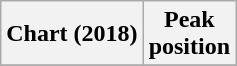<table class="wikitable plainrowheaders" style="text-align:center">
<tr>
<th scope="col">Chart (2018)</th>
<th scope="col">Peak<br>position</th>
</tr>
<tr>
</tr>
</table>
